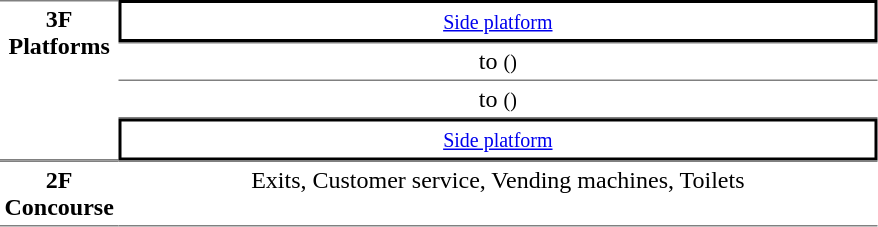<table table border=0 cellspacing=0 cellpadding=3>
<tr>
<td style="border-bottom:solid 1px gray;border-top:solid 1px gray;text-align:center" rowspan="4" valign=top width=50><strong>3F<br>Platforms</strong></td>
<td style="border-right:solid 2px black;border-left:solid 2px black;border-top:solid 2px black;border-bottom:solid 2px black;text-align:center;"><small><a href='#'>Side platform</a></small></td>
</tr>
<tr>
<td style="border-bottom:solid 1px gray;border-top:solid 1px gray;text-align:center;">  to  <small>()</small></td>
</tr>
<tr>
<td style="border-bottom:solid 1px gray;text-align:center;"> to  <small>() </small></td>
</tr>
<tr>
<td style="border-right:solid 2px black;border-left:solid 2px black;border-top:solid 2px black;border-bottom:solid 2px black;text-align:center;"><small><a href='#'>Side platform</a></small></td>
</tr>
<tr>
<td style="border-bottom:solid 1px gray; border-top:solid 1px gray;text-align:center" valign=top><strong>2F<br>Concourse</strong></td>
<td style="border-bottom:solid 1px gray; border-top:solid 1px gray;text-align:center" valign=top width=500>Exits, Customer service, Vending machines, Toilets</td>
</tr>
</table>
